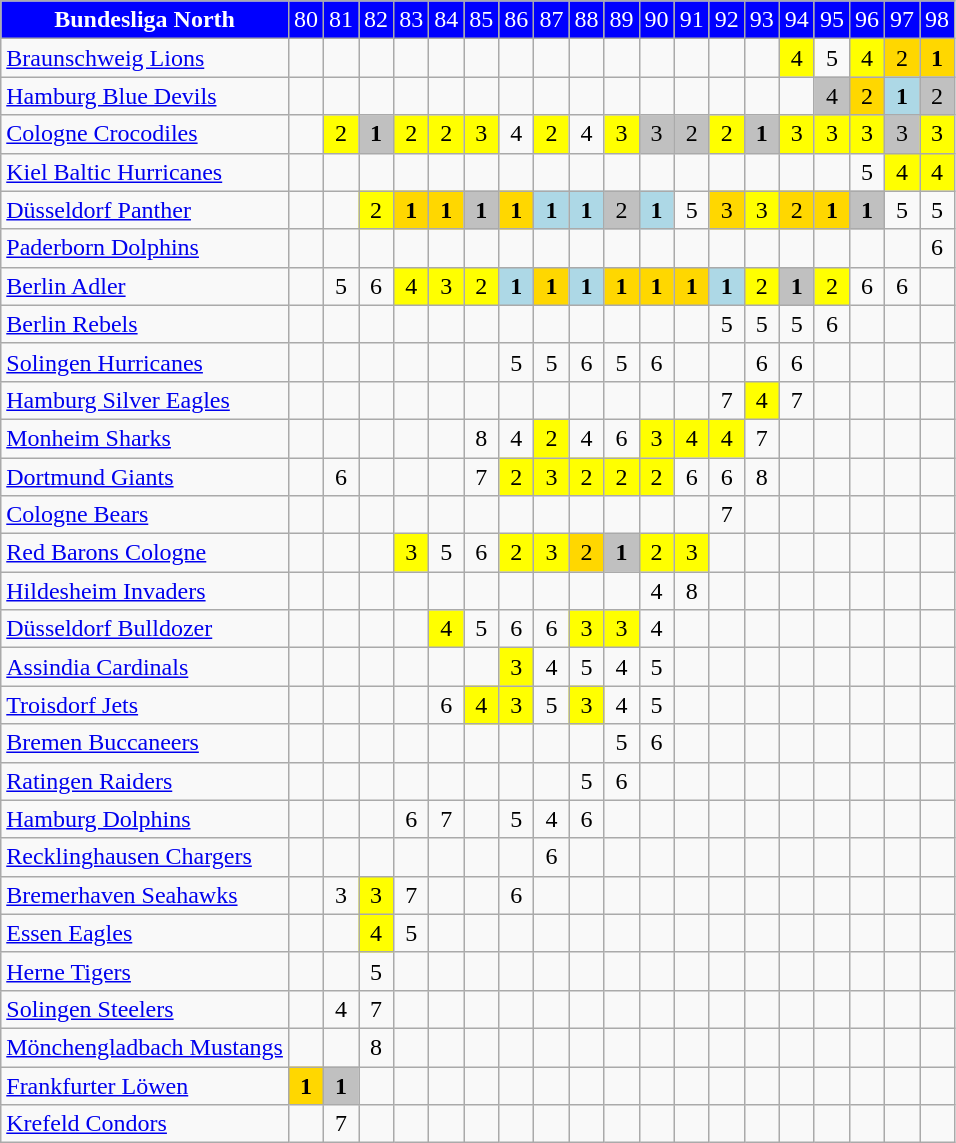<table class="wikitable" style="text-align:center">
<tr style="color:white; background-color:blue;">
<td><strong>Bundesliga North</strong></td>
<td>80</td>
<td>81</td>
<td>82</td>
<td>83</td>
<td>84</td>
<td>85</td>
<td>86</td>
<td>87</td>
<td>88</td>
<td>89</td>
<td>90</td>
<td>91</td>
<td>92</td>
<td>93</td>
<td>94</td>
<td>95</td>
<td>96</td>
<td>97</td>
<td>98</td>
</tr>
<tr>
<td style="text-align:left"><a href='#'>Braunschweig Lions</a></td>
<td></td>
<td></td>
<td></td>
<td></td>
<td></td>
<td></td>
<td></td>
<td></td>
<td></td>
<td></td>
<td></td>
<td></td>
<td></td>
<td></td>
<td style="background:yellow">4</td>
<td>5</td>
<td style="background:yellow">4</td>
<td style="background:gold">2</td>
<td style="background:gold"><strong>1</strong></td>
</tr>
<tr>
<td style="text-align:left"><a href='#'>Hamburg Blue Devils</a></td>
<td></td>
<td></td>
<td></td>
<td></td>
<td></td>
<td></td>
<td></td>
<td></td>
<td></td>
<td></td>
<td></td>
<td></td>
<td></td>
<td></td>
<td></td>
<td style="background:silver">4</td>
<td style="background:gold">2</td>
<td style="background:lightblue"><strong>1</strong></td>
<td style="background:silver">2</td>
</tr>
<tr>
<td style="text-align:left"><a href='#'>Cologne Crocodiles</a></td>
<td></td>
<td style="background:yellow">2</td>
<td style="background:silver"><strong>1</strong></td>
<td style="background:yellow">2</td>
<td style="background:yellow">2</td>
<td style="background:yellow">3</td>
<td>4</td>
<td style="background:yellow">2</td>
<td>4</td>
<td style="background:yellow">3</td>
<td style="background:silver">3</td>
<td style="background:silver">2</td>
<td style="background:yellow">2</td>
<td style="background:silver"><strong>1</strong></td>
<td style="background:yellow">3</td>
<td style="background:yellow">3</td>
<td style="background:yellow">3</td>
<td style="background:silver">3</td>
<td style="background:yellow">3</td>
</tr>
<tr>
<td style="text-align:left"><a href='#'>Kiel Baltic Hurricanes</a></td>
<td></td>
<td></td>
<td></td>
<td></td>
<td></td>
<td></td>
<td></td>
<td></td>
<td></td>
<td></td>
<td></td>
<td></td>
<td></td>
<td></td>
<td></td>
<td></td>
<td>5</td>
<td style="background:yellow">4</td>
<td style="background:yellow">4</td>
</tr>
<tr>
<td style="text-align:left"><a href='#'>Düsseldorf Panther</a></td>
<td></td>
<td></td>
<td style="background:yellow">2</td>
<td style="background:gold"><strong>1</strong></td>
<td style="background:gold"><strong>1</strong></td>
<td style="background:silver"><strong>1</strong></td>
<td style="background:gold"><strong>1</strong></td>
<td style="background:lightblue"><strong>1</strong></td>
<td style="background:lightblue"><strong>1</strong></td>
<td style="background:silver">2</td>
<td style="background:lightblue"><strong>1</strong></td>
<td>5</td>
<td style="background:gold">3</td>
<td style="background:yellow">3</td>
<td style="background:gold">2</td>
<td style="background:gold"><strong>1</strong></td>
<td style="background:silver"><strong>1</strong></td>
<td>5</td>
<td>5</td>
</tr>
<tr>
<td style="text-align:left"><a href='#'>Paderborn Dolphins</a></td>
<td></td>
<td></td>
<td></td>
<td></td>
<td></td>
<td></td>
<td></td>
<td></td>
<td></td>
<td></td>
<td></td>
<td></td>
<td></td>
<td></td>
<td></td>
<td></td>
<td></td>
<td></td>
<td>6</td>
</tr>
<tr>
<td style="text-align:left"><a href='#'>Berlin Adler</a></td>
<td></td>
<td>5</td>
<td>6</td>
<td style="background:yellow">4</td>
<td style="background:yellow">3</td>
<td style="background:yellow">2</td>
<td style="background:lightblue"><strong>1</strong></td>
<td style="background:gold"><strong>1</strong></td>
<td style="background:lightblue"><strong>1</strong></td>
<td style="background:gold"><strong>1</strong></td>
<td style="background:gold"><strong>1</strong></td>
<td style="background:gold"><strong>1</strong></td>
<td style="background:lightblue"><strong>1</strong></td>
<td style="background:yellow">2</td>
<td style="background:silver"><strong>1</strong></td>
<td style="background:yellow">2</td>
<td>6</td>
<td>6</td>
<td></td>
</tr>
<tr>
<td style="text-align:left"><a href='#'>Berlin Rebels</a></td>
<td></td>
<td></td>
<td></td>
<td></td>
<td></td>
<td></td>
<td></td>
<td></td>
<td></td>
<td></td>
<td></td>
<td></td>
<td>5</td>
<td>5</td>
<td>5</td>
<td>6</td>
<td></td>
<td></td>
<td></td>
</tr>
<tr>
<td style="text-align:left"><a href='#'>Solingen Hurricanes</a></td>
<td></td>
<td></td>
<td></td>
<td></td>
<td></td>
<td></td>
<td>5</td>
<td>5</td>
<td>6</td>
<td>5</td>
<td>6</td>
<td></td>
<td></td>
<td>6</td>
<td>6</td>
<td></td>
<td></td>
<td></td>
<td></td>
</tr>
<tr>
<td style="text-align:left"><a href='#'>Hamburg Silver Eagles</a></td>
<td></td>
<td></td>
<td></td>
<td></td>
<td></td>
<td></td>
<td></td>
<td></td>
<td></td>
<td></td>
<td></td>
<td></td>
<td>7</td>
<td style="background:yellow">4</td>
<td>7</td>
<td></td>
<td></td>
<td></td>
<td></td>
</tr>
<tr>
<td style="text-align:left"><a href='#'>Monheim Sharks</a></td>
<td></td>
<td></td>
<td></td>
<td></td>
<td></td>
<td>8</td>
<td>4</td>
<td style="background:yellow">2</td>
<td>4</td>
<td>6</td>
<td style="background:yellow">3</td>
<td style="background:yellow">4</td>
<td style="background:yellow">4</td>
<td>7</td>
<td></td>
<td></td>
<td></td>
<td></td>
<td></td>
</tr>
<tr>
<td style="text-align:left"><a href='#'>Dortmund Giants</a></td>
<td></td>
<td>6</td>
<td></td>
<td></td>
<td></td>
<td>7</td>
<td style="background:yellow">2</td>
<td style="background:yellow">3</td>
<td style="background:yellow">2</td>
<td style="background:yellow">2</td>
<td style="background:yellow">2</td>
<td>6</td>
<td>6</td>
<td>8</td>
<td></td>
<td></td>
<td></td>
<td></td>
<td></td>
</tr>
<tr>
<td style="text-align:left"><a href='#'>Cologne Bears</a></td>
<td></td>
<td></td>
<td></td>
<td></td>
<td></td>
<td></td>
<td></td>
<td></td>
<td></td>
<td></td>
<td></td>
<td></td>
<td>7</td>
<td></td>
<td></td>
<td></td>
<td></td>
<td></td>
<td></td>
</tr>
<tr>
<td style="text-align:left"><a href='#'>Red Barons Cologne</a></td>
<td></td>
<td></td>
<td></td>
<td style="background:yellow">3</td>
<td>5</td>
<td>6</td>
<td style="background:yellow">2</td>
<td style="background:yellow">3</td>
<td style="background:gold">2</td>
<td style="background:silver"><strong>1</strong></td>
<td style="background:yellow">2</td>
<td style="background:yellow">3</td>
<td></td>
<td></td>
<td></td>
<td></td>
<td></td>
<td></td>
<td></td>
</tr>
<tr>
<td style="text-align:left"><a href='#'>Hildesheim Invaders</a></td>
<td></td>
<td></td>
<td></td>
<td></td>
<td></td>
<td></td>
<td></td>
<td></td>
<td></td>
<td></td>
<td>4</td>
<td>8</td>
<td></td>
<td></td>
<td></td>
<td></td>
<td></td>
<td></td>
<td></td>
</tr>
<tr>
<td style="text-align:left"><a href='#'>Düsseldorf Bulldozer</a></td>
<td></td>
<td></td>
<td></td>
<td></td>
<td style="background:yellow">4</td>
<td>5</td>
<td>6</td>
<td>6</td>
<td style="background:yellow">3</td>
<td style="background:yellow">3</td>
<td>4</td>
<td></td>
<td></td>
<td></td>
<td></td>
<td></td>
<td></td>
<td></td>
<td></td>
</tr>
<tr>
<td style="text-align:left"><a href='#'>Assindia Cardinals</a></td>
<td></td>
<td></td>
<td></td>
<td></td>
<td></td>
<td></td>
<td style="background:yellow">3</td>
<td>4</td>
<td>5</td>
<td>4</td>
<td>5</td>
<td></td>
<td></td>
<td></td>
<td></td>
<td></td>
<td></td>
<td></td>
<td></td>
</tr>
<tr>
<td style="text-align:left"><a href='#'>Troisdorf Jets</a></td>
<td></td>
<td></td>
<td></td>
<td></td>
<td>6</td>
<td style="background:yellow">4</td>
<td style="background:yellow">3</td>
<td>5</td>
<td style="background:yellow">3</td>
<td>4</td>
<td>5</td>
<td></td>
<td></td>
<td></td>
<td></td>
<td></td>
<td></td>
<td></td>
<td></td>
</tr>
<tr>
<td style="text-align:left"><a href='#'>Bremen Buccaneers</a></td>
<td></td>
<td></td>
<td></td>
<td></td>
<td></td>
<td></td>
<td></td>
<td></td>
<td></td>
<td>5</td>
<td>6</td>
<td></td>
<td></td>
<td></td>
<td></td>
<td></td>
<td></td>
<td></td>
<td></td>
</tr>
<tr>
<td style="text-align:left"><a href='#'>Ratingen Raiders</a></td>
<td></td>
<td></td>
<td></td>
<td></td>
<td></td>
<td></td>
<td></td>
<td></td>
<td>5</td>
<td>6</td>
<td></td>
<td></td>
<td></td>
<td></td>
<td></td>
<td></td>
<td></td>
<td></td>
<td></td>
</tr>
<tr>
<td style="text-align:left"><a href='#'>Hamburg Dolphins</a></td>
<td></td>
<td></td>
<td></td>
<td>6</td>
<td>7</td>
<td></td>
<td>5</td>
<td>4</td>
<td>6</td>
<td></td>
<td></td>
<td></td>
<td></td>
<td></td>
<td></td>
<td></td>
<td></td>
<td></td>
<td></td>
</tr>
<tr>
<td style="text-align:left"><a href='#'>Recklinghausen Chargers</a></td>
<td></td>
<td></td>
<td></td>
<td></td>
<td></td>
<td></td>
<td></td>
<td>6</td>
<td></td>
<td></td>
<td></td>
<td></td>
<td></td>
<td></td>
<td></td>
<td></td>
<td></td>
<td></td>
<td></td>
</tr>
<tr>
<td style="text-align:left"><a href='#'>Bremerhaven Seahawks</a></td>
<td></td>
<td>3</td>
<td style="background:yellow">3</td>
<td>7</td>
<td></td>
<td></td>
<td>6</td>
<td></td>
<td></td>
<td></td>
<td></td>
<td></td>
<td></td>
<td></td>
<td></td>
<td></td>
<td></td>
<td></td>
<td></td>
</tr>
<tr>
<td style="text-align:left"><a href='#'>Essen Eagles</a></td>
<td></td>
<td></td>
<td style="background:yellow">4</td>
<td>5</td>
<td></td>
<td></td>
<td></td>
<td></td>
<td></td>
<td></td>
<td></td>
<td></td>
<td></td>
<td></td>
<td></td>
<td></td>
<td></td>
<td></td>
<td></td>
</tr>
<tr>
<td style="text-align:left"><a href='#'>Herne Tigers</a></td>
<td></td>
<td></td>
<td>5</td>
<td></td>
<td></td>
<td></td>
<td></td>
<td></td>
<td></td>
<td></td>
<td></td>
<td></td>
<td></td>
<td></td>
<td></td>
<td></td>
<td></td>
<td></td>
<td></td>
</tr>
<tr>
<td style="text-align:left"><a href='#'>Solingen Steelers</a></td>
<td></td>
<td>4</td>
<td>7</td>
<td></td>
<td></td>
<td></td>
<td></td>
<td></td>
<td></td>
<td></td>
<td></td>
<td></td>
<td></td>
<td></td>
<td></td>
<td></td>
<td></td>
<td></td>
<td></td>
</tr>
<tr>
<td style="text-align:left"><a href='#'>Mönchengladbach Mustangs</a></td>
<td></td>
<td></td>
<td>8</td>
<td></td>
<td></td>
<td></td>
<td></td>
<td></td>
<td></td>
<td></td>
<td></td>
<td></td>
<td></td>
<td></td>
<td></td>
<td></td>
<td></td>
<td></td>
<td></td>
</tr>
<tr>
<td style="text-align:left"><a href='#'>Frankfurter Löwen</a></td>
<td style="background:gold"><strong>1</strong></td>
<td style="background:silver"><strong>1</strong></td>
<td></td>
<td></td>
<td></td>
<td></td>
<td></td>
<td></td>
<td></td>
<td></td>
<td></td>
<td></td>
<td></td>
<td></td>
<td></td>
<td></td>
<td></td>
<td></td>
<td></td>
</tr>
<tr>
<td style="text-align:left"><a href='#'>Krefeld Condors</a></td>
<td></td>
<td>7</td>
<td></td>
<td></td>
<td></td>
<td></td>
<td></td>
<td></td>
<td></td>
<td></td>
<td></td>
<td></td>
<td></td>
<td></td>
<td></td>
<td></td>
<td></td>
<td></td>
<td></td>
</tr>
</table>
